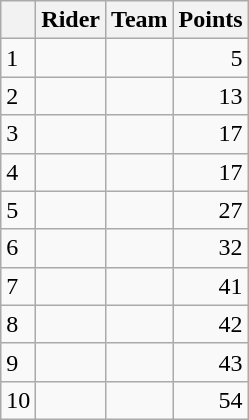<table class="wikitable">
<tr>
<th></th>
<th>Rider</th>
<th>Team</th>
<th>Points</th>
</tr>
<tr>
<td>1</td>
<td> </td>
<td></td>
<td style="text-align:right;">5</td>
</tr>
<tr>
<td>2</td>
<td></td>
<td></td>
<td style="text-align:right;">13</td>
</tr>
<tr>
<td>3</td>
<td> </td>
<td></td>
<td style="text-align:right;">17</td>
</tr>
<tr>
<td>4</td>
<td></td>
<td></td>
<td style="text-align:right;">17</td>
</tr>
<tr>
<td>5</td>
<td></td>
<td></td>
<td style="text-align:right;">27</td>
</tr>
<tr>
<td>6</td>
<td></td>
<td></td>
<td style="text-align:right;">32</td>
</tr>
<tr>
<td>7</td>
<td></td>
<td></td>
<td style="text-align:right;">41</td>
</tr>
<tr>
<td>8</td>
<td></td>
<td></td>
<td style="text-align:right;">42</td>
</tr>
<tr>
<td>9</td>
<td></td>
<td></td>
<td style="text-align:right;">43</td>
</tr>
<tr>
<td>10</td>
<td></td>
<td></td>
<td style="text-align:right;">54</td>
</tr>
</table>
